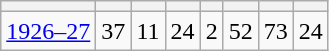<table class="wikitable">
<tr>
<th></th>
<th></th>
<th></th>
<th></th>
<th></th>
<th></th>
<th></th>
<th></th>
</tr>
<tr>
<td><a href='#'>1926–27</a></td>
<td>37</td>
<td>11</td>
<td>24</td>
<td>2</td>
<td>52</td>
<td>73</td>
<td>24</td>
</tr>
</table>
